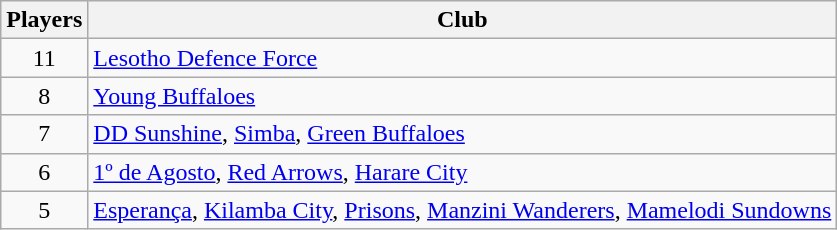<table class="wikitable">
<tr>
<th>Players</th>
<th>Club</th>
</tr>
<tr>
<td align="center">11</td>
<td> <a href='#'>Lesotho Defence Force</a></td>
</tr>
<tr>
<td align="center">8</td>
<td> <a href='#'>Young Buffaloes</a></td>
</tr>
<tr>
<td align="center">7</td>
<td> <a href='#'>DD Sunshine</a>,  <a href='#'>Simba</a>,  <a href='#'>Green Buffaloes</a></td>
</tr>
<tr>
<td align="center">6</td>
<td> <a href='#'>1º de Agosto</a>,  <a href='#'>Red Arrows</a>,  <a href='#'>Harare City</a></td>
</tr>
<tr>
<td align="center">5</td>
<td> <a href='#'>Esperança</a>,  <a href='#'>Kilamba City</a>,  <a href='#'>Prisons</a>,  <a href='#'>Manzini Wanderers</a>,  <a href='#'>Mamelodi Sundowns</a></td>
</tr>
</table>
